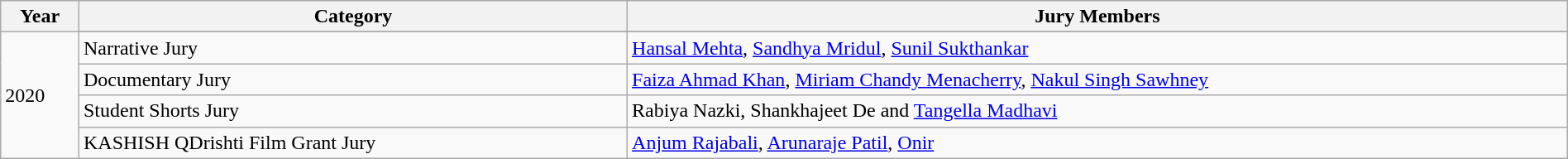<table class="wikitable sortable" style="width:100%">
<tr>
<th width="5%">Year</th>
<th width="*">Category</th>
<th width="60%">Jury Members</th>
</tr>
<tr>
<td rowspan="6">2020<br></td>
</tr>
<tr>
<td>Narrative Jury</td>
<td><a href='#'>Hansal Mehta</a>, <a href='#'>Sandhya Mridul</a>, <a href='#'>Sunil Sukthankar</a></td>
</tr>
<tr>
<td>Documentary Jury</td>
<td><a href='#'>Faiza Ahmad Khan</a>, <a href='#'>Miriam Chandy Menacherry</a>, <a href='#'>Nakul Singh Sawhney</a></td>
</tr>
<tr>
<td>Student Shorts Jury</td>
<td>Rabiya Nazki, Shankhajeet De and <a href='#'>Tangella Madhavi</a></td>
</tr>
<tr>
<td>KASHISH QDrishti Film Grant Jury</td>
<td><a href='#'>Anjum Rajabali</a>, <a href='#'>Arunaraje Patil</a>, <a href='#'>Onir</a></td>
</tr>
</table>
